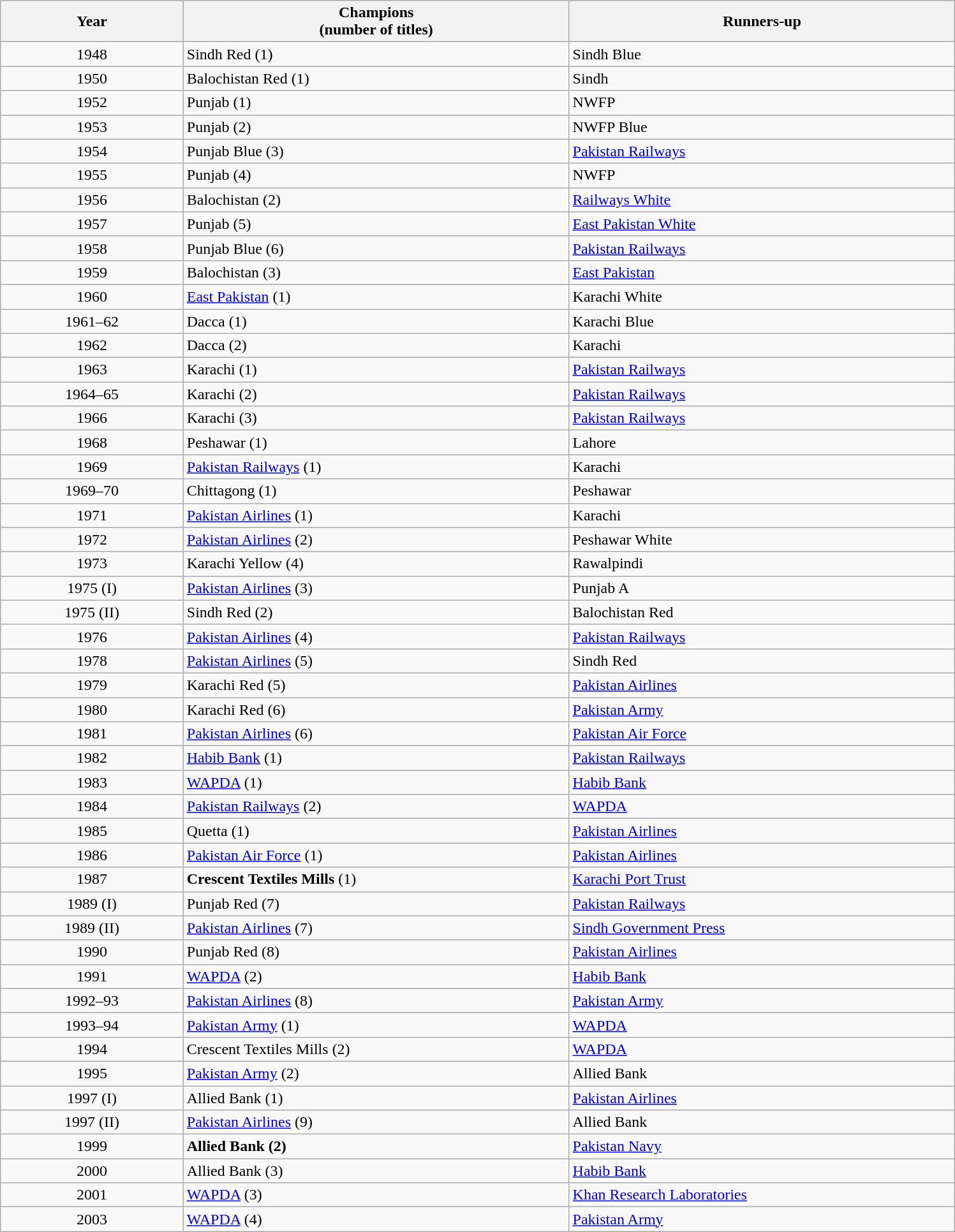<table class="wikitable sortable">
<tr>
<th style="width:9%;">Year</th>
<th style="width:19%;">Champions<br>(number of titles)</th>
<th style="width:19%;">Runners-up</th>
</tr>
<tr>
<td style="text-align:center;">1948</td>
<td>Sindh Red (1)</td>
<td>Sindh Blue</td>
</tr>
<tr>
<td style="text-align:center;">1950</td>
<td>Balochistan Red (1)</td>
<td>Sindh</td>
</tr>
<tr>
<td style="text-align:center;">1952</td>
<td>Punjab (1)</td>
<td>NWFP</td>
</tr>
<tr>
<td style="text-align:center;">1953</td>
<td>Punjab (2)</td>
<td>NWFP Blue</td>
</tr>
<tr>
<td style="text-align:center;">1954</td>
<td>Punjab Blue (3)</td>
<td><a href='#'>Pakistan Railways</a></td>
</tr>
<tr>
<td style="text-align:center;">1955</td>
<td>Punjab (4)</td>
<td>NWFP</td>
</tr>
<tr>
<td style="text-align:center;">1956</td>
<td>Balochistan (2)</td>
<td><a href='#'>Railways White</a></td>
</tr>
<tr>
<td style="text-align:center;">1957</td>
<td>Punjab (5)</td>
<td><a href='#'>East Pakistan White</a></td>
</tr>
<tr>
<td style="text-align:center;">1958</td>
<td>Punjab Blue (6)</td>
<td><a href='#'>Pakistan Railways</a></td>
</tr>
<tr>
<td style="text-align:center;">1959</td>
<td>Balochistan (3)</td>
<td><a href='#'>East Pakistan</a></td>
</tr>
<tr>
<td style="text-align:center;">1960</td>
<td><a href='#'>East Pakistan</a> (1)</td>
<td>Karachi White</td>
</tr>
<tr>
<td style="text-align:center;">1961–62</td>
<td>Dacca (1)</td>
<td>Karachi Blue</td>
</tr>
<tr>
<td style="text-align:center;">1962</td>
<td>Dacca (2)</td>
<td>Karachi</td>
</tr>
<tr>
<td style="text-align:center;">1963</td>
<td>Karachi (1)</td>
<td><a href='#'>Pakistan Railways</a></td>
</tr>
<tr>
<td style="text-align:center;">1964–65</td>
<td>Karachi (2)</td>
<td><a href='#'>Pakistan Railways</a></td>
</tr>
<tr>
<td style="text-align:center;">1966</td>
<td>Karachi (3)</td>
<td><a href='#'>Pakistan Railways</a></td>
</tr>
<tr>
<td style="text-align:center;">1968</td>
<td>Peshawar (1)</td>
<td>Lahore</td>
</tr>
<tr>
<td style="text-align:center;">1969</td>
<td><a href='#'>Pakistan Railways</a> (1)</td>
<td>Karachi</td>
</tr>
<tr>
<td style="text-align:center;">1969–70</td>
<td>Chittagong (1)</td>
<td>Peshawar</td>
</tr>
<tr>
<td style="text-align:center;">1971</td>
<td><a href='#'>Pakistan Airlines</a> (1)</td>
<td>Karachi</td>
</tr>
<tr>
<td style="text-align:center;">1972</td>
<td><a href='#'>Pakistan Airlines</a> (2)</td>
<td>Peshawar White</td>
</tr>
<tr>
<td style="text-align:center;">1973</td>
<td>Karachi Yellow (4)</td>
<td>Rawalpindi</td>
</tr>
<tr>
<td style="text-align:center;">1975 (I)</td>
<td><a href='#'>Pakistan Airlines</a> (3)</td>
<td>Punjab A</td>
</tr>
<tr>
<td style="text-align:center;">1975 (II)</td>
<td>Sindh Red (2)</td>
<td>Balochistan Red</td>
</tr>
<tr>
<td style="text-align:center;">1976</td>
<td><a href='#'>Pakistan Airlines</a> (4)</td>
<td><a href='#'>Pakistan Railways</a></td>
</tr>
<tr>
<td style="text-align:center;">1978</td>
<td><a href='#'>Pakistan Airlines</a> (5)</td>
<td>Sindh Red</td>
</tr>
<tr>
<td style="text-align:center;">1979</td>
<td>Karachi Red (5)</td>
<td><a href='#'>Pakistan Airlines</a></td>
</tr>
<tr>
<td style="text-align:center;">1980</td>
<td>Karachi Red (6)</td>
<td><a href='#'>Pakistan Army</a></td>
</tr>
<tr>
<td style="text-align:center;">1981</td>
<td><a href='#'>Pakistan Airlines</a> (6)</td>
<td><a href='#'>Pakistan Air Force</a></td>
</tr>
<tr>
<td style="text-align:center;">1982</td>
<td><a href='#'>Habib Bank</a> (1)</td>
<td><a href='#'>Pakistan Railways</a></td>
</tr>
<tr>
<td style="text-align:center;">1983</td>
<td><a href='#'>WAPDA</a> (1)</td>
<td><a href='#'>Habib Bank</a></td>
</tr>
<tr>
<td style="text-align:center;">1984</td>
<td><a href='#'>Pakistan Railways</a> (2)</td>
<td><a href='#'>WAPDA</a></td>
</tr>
<tr>
<td style="text-align:center;">1985</td>
<td>Quetta (1)</td>
<td><a href='#'>Pakistan Airlines</a></td>
</tr>
<tr>
<td style="text-align:center;">1986</td>
<td><a href='#'>Pakistan Air Force</a> (1)</td>
<td><a href='#'>Pakistan Airlines</a></td>
</tr>
<tr>
<td style="text-align:center;">1987</td>
<td><strong>Crescent Textiles Mills</strong> (1)</td>
<td><a href='#'>Karachi Port Trust</a></td>
</tr>
<tr>
<td style="text-align:center;">1989 (I)</td>
<td>Punjab Red (7)</td>
<td><a href='#'>Pakistan Railways</a></td>
</tr>
<tr>
<td style="text-align:center;">1989 (II)</td>
<td><a href='#'>Pakistan Airlines</a> (7)</td>
<td><a href='#'>Sindh Government Press</a></td>
</tr>
<tr>
<td style="text-align:center;">1990</td>
<td>Punjab Red (8)</td>
<td><a href='#'>Pakistan Airlines</a></td>
</tr>
<tr>
<td style="text-align:center;">1991</td>
<td><a href='#'>WAPDA</a> (2)</td>
<td><a href='#'>Habib Bank</a></td>
</tr>
<tr>
<td style="text-align:center;">1992–93</td>
<td><a href='#'>Pakistan Airlines</a> (8)</td>
<td><a href='#'>Pakistan Army</a></td>
</tr>
<tr>
<td style="text-align:center;">1993–94</td>
<td><a href='#'>Pakistan Army</a> (1)</td>
<td><a href='#'>WAPDA</a></td>
</tr>
<tr>
<td style="text-align:center;">1994</td>
<td>Crescent Textiles Mills (2)</td>
<td><a href='#'>WAPDA</a></td>
</tr>
<tr>
<td style="text-align:center;">1995</td>
<td><a href='#'>Pakistan Army</a> (2)</td>
<td>Allied Bank</td>
</tr>
<tr>
<td style="text-align:center;">1997 (I)</td>
<td>Allied Bank (1)</td>
<td><a href='#'>Pakistan Airlines</a></td>
</tr>
<tr>
<td style="text-align:center;">1997 (II)</td>
<td><a href='#'>Pakistan Airlines</a> (9)</td>
<td>Allied Bank</td>
</tr>
<tr>
<td style="text-align:center;">1999</td>
<td><strong>Allied Bank (2)</strong></td>
<td><a href='#'>Pakistan Navy</a></td>
</tr>
<tr>
<td style="text-align:center;">2000</td>
<td>Allied Bank (3)</td>
<td><a href='#'>Habib Bank</a></td>
</tr>
<tr>
<td style="text-align:center;">2001</td>
<td><a href='#'>WAPDA</a> (3)</td>
<td><a href='#'>Khan Research Laboratories</a></td>
</tr>
<tr>
<td style="text-align:center;">2003</td>
<td><a href='#'>WAPDA</a> (4)</td>
<td><a href='#'>Pakistan Army</a></td>
</tr>
</table>
